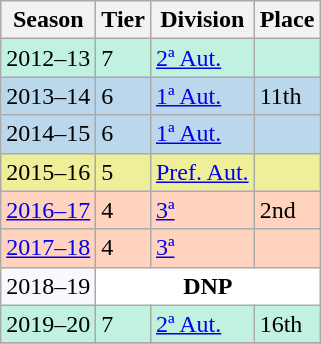<table class="wikitable">
<tr>
<th>Season</th>
<th>Tier</th>
<th>Division</th>
<th>Place</th>
</tr>
<tr>
<td style="background:#C0F2DF;">2012–13</td>
<td style="background:#C0F2DF;">7</td>
<td style="background:#C0F2DF;"><a href='#'>2ª Aut.</a></td>
<td style="background:#C0F2DF;"></td>
</tr>
<tr>
<td style="background:#BBD7EC;">2013–14</td>
<td style="background:#BBD7EC;">6</td>
<td style="background:#BBD7EC;"><a href='#'>1ª Aut.</a></td>
<td style="background:#BBD7EC;">11th</td>
</tr>
<tr>
<td style="background:#BBD7EC;">2014–15</td>
<td style="background:#BBD7EC;">6</td>
<td style="background:#BBD7EC;"><a href='#'>1ª Aut.</a></td>
<td style="background:#BBD7EC;"></td>
</tr>
<tr>
<td style="background:#EFEF99;">2015–16</td>
<td style="background:#EFEF99;">5</td>
<td style="background:#EFEF99;"><a href='#'>Pref. Aut.</a></td>
<td style="background:#EFEF99;"></td>
</tr>
<tr>
<td style="background:#FFD3BD;"><a href='#'>2016–17</a></td>
<td style="background:#FFD3BD;">4</td>
<td style="background:#FFD3BD;"><a href='#'>3ª</a></td>
<td style="background:#FFD3BD;">2nd</td>
</tr>
<tr>
<td style="background:#FFD3BD;"><a href='#'>2017–18</a></td>
<td style="background:#FFD3BD;">4</td>
<td style="background:#FFD3BD;"><a href='#'>3ª</a></td>
<td style="background:#FFD3BD;"></td>
</tr>
<tr>
<td style="background:#F8F8FF;">2018–19</td>
<th style="background:#FFFFFF;" colspan="3">DNP</th>
</tr>
<tr>
<td style="background:#C0F2DF;">2019–20</td>
<td style="background:#C0F2DF;">7</td>
<td style="background:#C0F2DF;"><a href='#'>2ª Aut.</a></td>
<td style="background:#C0F2DF;">16th</td>
</tr>
<tr>
</tr>
</table>
